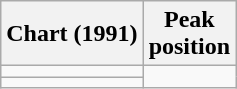<table class="wikitable sortable">
<tr>
<th>Chart (1991)</th>
<th>Peak<br>position</th>
</tr>
<tr>
<td></td>
</tr>
<tr>
<td></td>
</tr>
</table>
